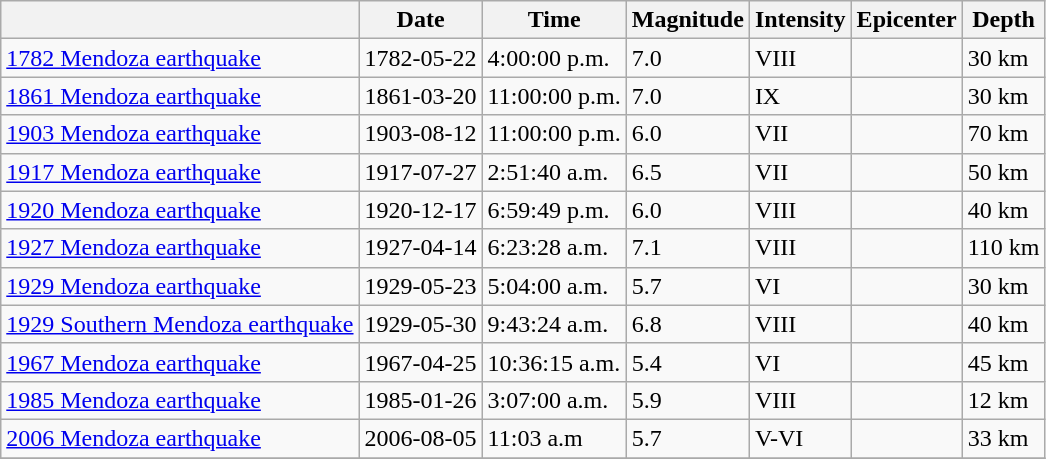<table class="wikitable">
<tr>
<th></th>
<th>Date</th>
<th>Time</th>
<th>Magnitude</th>
<th>Intensity</th>
<th>Epicenter</th>
<th>Depth</th>
</tr>
<tr>
<td><a href='#'>1782 Mendoza earthquake</a></td>
<td>1782-05-22</td>
<td>4:00:00 p.m.</td>
<td>7.0</td>
<td>VIII</td>
<td></td>
<td>30 km<br></td>
</tr>
<tr>
<td><a href='#'>1861 Mendoza earthquake</a></td>
<td>1861-03-20</td>
<td>11:00:00 p.m.</td>
<td>7.0</td>
<td>IX</td>
<td></td>
<td>30 km<br></td>
</tr>
<tr>
<td><a href='#'>1903 Mendoza earthquake</a></td>
<td>1903-08-12</td>
<td>11:00:00 p.m.</td>
<td>6.0</td>
<td>VII</td>
<td></td>
<td>70 km<br></td>
</tr>
<tr>
<td><a href='#'>1917 Mendoza earthquake</a></td>
<td>1917-07-27</td>
<td>2:51:40 a.m.</td>
<td>6.5</td>
<td>VII</td>
<td></td>
<td>50 km<br></td>
</tr>
<tr>
<td><a href='#'>1920 Mendoza earthquake</a></td>
<td>1920-12-17</td>
<td>6:59:49 p.m.</td>
<td>6.0</td>
<td>VIII</td>
<td></td>
<td>40 km<br></td>
</tr>
<tr>
<td><a href='#'>1927 Mendoza earthquake</a></td>
<td>1927-04-14</td>
<td>6:23:28 a.m.</td>
<td>7.1</td>
<td>VIII</td>
<td></td>
<td>110 km<br></td>
</tr>
<tr>
<td><a href='#'>1929 Mendoza earthquake</a></td>
<td>1929-05-23</td>
<td>5:04:00 a.m.</td>
<td>5.7</td>
<td>VI</td>
<td></td>
<td>30 km<br></td>
</tr>
<tr>
<td><a href='#'>1929 Southern Mendoza earthquake</a></td>
<td>1929-05-30</td>
<td>9:43:24 a.m.</td>
<td>6.8</td>
<td>VIII</td>
<td></td>
<td>40 km<br></td>
</tr>
<tr>
<td><a href='#'>1967 Mendoza earthquake</a></td>
<td>1967-04-25</td>
<td>10:36:15 a.m.</td>
<td>5.4</td>
<td>VI</td>
<td></td>
<td>45 km<br></td>
</tr>
<tr>
<td><a href='#'>1985 Mendoza earthquake</a></td>
<td>1985-01-26</td>
<td>3:07:00 a.m.</td>
<td>5.9</td>
<td>VIII</td>
<td></td>
<td>12 km<br></td>
</tr>
<tr>
<td><a href='#'>2006 Mendoza earthquake</a></td>
<td>2006-08-05</td>
<td>11:03 a.m</td>
<td>5.7</td>
<td>V-VI</td>
<td></td>
<td>33 km</td>
</tr>
<tr>
</tr>
</table>
